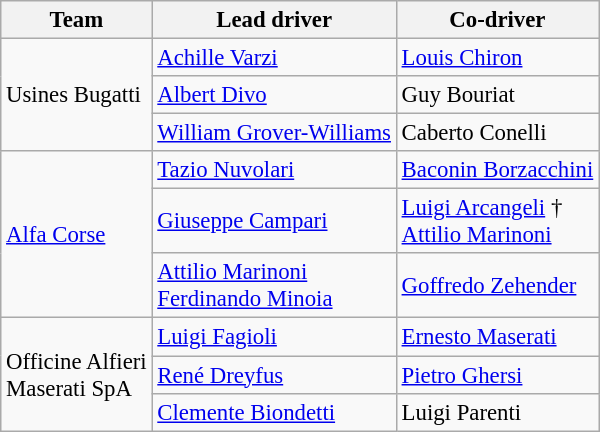<table class="wikitable" style="font-size: 95%;">
<tr>
<th>Team</th>
<th>Lead driver</th>
<th>Co-driver</th>
</tr>
<tr>
<td rowspan=3>Usines Bugatti</td>
<td> <a href='#'>Achille Varzi</a></td>
<td> <a href='#'>Louis Chiron</a></td>
</tr>
<tr>
<td> <a href='#'>Albert Divo</a></td>
<td> Guy Bouriat</td>
</tr>
<tr>
<td> <a href='#'>William Grover-Williams</a></td>
<td> Caberto Conelli</td>
</tr>
<tr>
<td rowspan=3><a href='#'>Alfa Corse</a></td>
<td> <a href='#'>Tazio Nuvolari</a></td>
<td> <a href='#'>Baconin Borzacchini</a></td>
</tr>
<tr>
<td> <a href='#'>Giuseppe Campari</a></td>
<td> <a href='#'>Luigi Arcangeli</a> †<br> <a href='#'>Attilio Marinoni</a></td>
</tr>
<tr>
<td> <a href='#'>Attilio Marinoni</a><br> <a href='#'>Ferdinando Minoia</a></td>
<td> <a href='#'>Goffredo Zehender</a></td>
</tr>
<tr>
<td rowspan=3>Officine Alfieri<br>Maserati SpA</td>
<td> <a href='#'>Luigi Fagioli</a></td>
<td> <a href='#'>Ernesto Maserati</a></td>
</tr>
<tr>
<td> <a href='#'>René Dreyfus</a></td>
<td> <a href='#'>Pietro Ghersi</a></td>
</tr>
<tr>
<td> <a href='#'>Clemente Biondetti</a></td>
<td> Luigi Parenti</td>
</tr>
</table>
